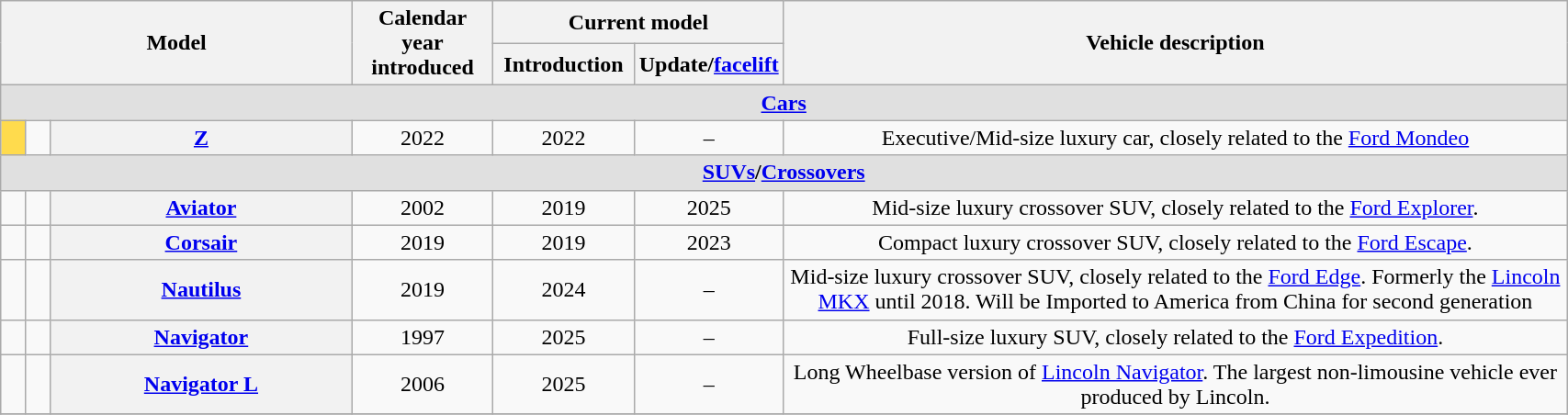<table class="wikitable" style="text-align: center; width: 90%">
<tr>
<th colspan="3" rowspan="2">Model</th>
<th rowspan="2" width="9%">Calendar year<br>introduced</th>
<th scope="col" colspan=2>Current model</th>
<th rowspan="2" width="50%" cellpadding="32px">Vehicle description</th>
</tr>
<tr>
<th width="9%">Introduction</th>
<th width="9%">Update/<a href='#'>facelift</a></th>
</tr>
<tr>
<td style="background-color:#e0e0e0;" colspan=7><strong><a href='#'>Cars</a></strong></td>
</tr>
<tr>
<td style="background-color:#ffdb4d;"></td>
<td></td>
<th><a href='#'>Z</a></th>
<td>2022</td>
<td>2022</td>
<td>–</td>
<td>Executive/Mid-size luxury car, closely related to the <a href='#'>Ford Mondeo</a></td>
</tr>
<tr>
<td style="background-color:#e0e0e0;" colspan=7><strong><a href='#'>SUVs</a>/<a href='#'>Crossovers</a></strong></td>
</tr>
<tr>
<td></td>
<td></td>
<th><a href='#'>Aviator</a></th>
<td>2002</td>
<td>2019</td>
<td>2025</td>
<td>Mid-size luxury crossover SUV, closely related to the <a href='#'>Ford Explorer</a>.</td>
</tr>
<tr>
<td></td>
<td></td>
<th><a href='#'>Corsair</a></th>
<td>2019</td>
<td>2019</td>
<td>2023</td>
<td>Compact luxury crossover SUV, closely related to the <a href='#'>Ford Escape</a>.</td>
</tr>
<tr>
<td></td>
<td></td>
<th><a href='#'>Nautilus</a></th>
<td>2019</td>
<td>2024</td>
<td>–</td>
<td>Mid-size luxury crossover SUV, closely related to the <a href='#'>Ford Edge</a>. Formerly the <a href='#'>Lincoln MKX</a> until 2018. Will be Imported to America from China for second generation</td>
</tr>
<tr>
<td></td>
<td></td>
<th><a href='#'>Navigator</a></th>
<td>1997</td>
<td>2025</td>
<td>–</td>
<td>Full-size luxury SUV, closely related to the <a href='#'>Ford Expedition</a>.</td>
</tr>
<tr>
<td></td>
<td></td>
<th><a href='#'>Navigator L</a></th>
<td>2006</td>
<td>2025</td>
<td>–</td>
<td>Long Wheelbase version of <a href='#'>Lincoln Navigator</a>. The largest non-limousine vehicle ever produced by Lincoln.</td>
</tr>
<tr>
</tr>
</table>
